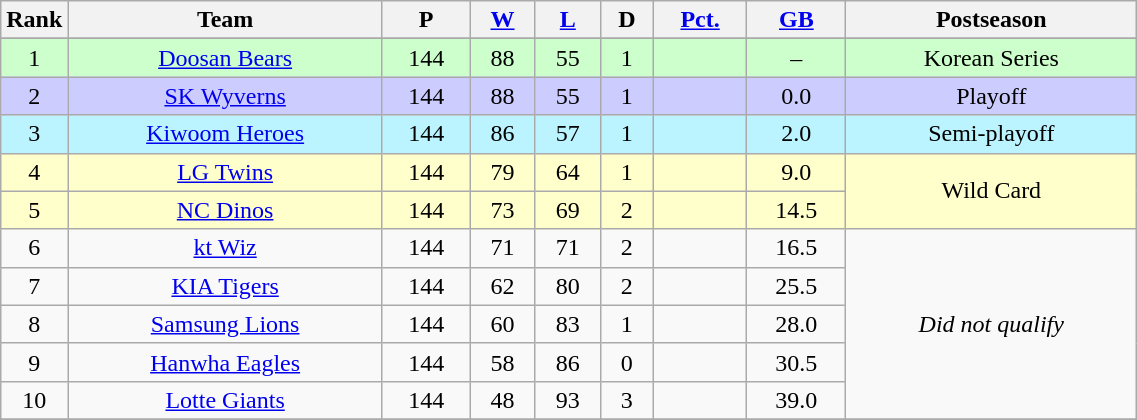<table class="wikitable plainrowheaders" width="60%" style="text-align:center;">
<tr>
<th scope="col" width="5%">Rank</th>
<th>Team</th>
<th>P</th>
<th><a href='#'>W</a></th>
<th><a href='#'>L</a></th>
<th>D</th>
<th><a href='#'>Pct.</a></th>
<th><a href='#'>GB</a></th>
<th>Postseason</th>
</tr>
<tr>
</tr>
<tr style="background-color:#ccffcc;">
<td>1</td>
<td><a href='#'>Doosan Bears</a></td>
<td>144</td>
<td>88</td>
<td>55</td>
<td>1</td>
<td></td>
<td>–</td>
<td>Korean Series</td>
</tr>
<tr style="background-color:#ccccff;">
<td>2</td>
<td><a href='#'>SK Wyverns</a></td>
<td>144</td>
<td>88</td>
<td>55</td>
<td>1</td>
<td></td>
<td>0.0</td>
<td>Playoff</td>
</tr>
<tr style="background-color:#BBF3FF;">
<td>3</td>
<td><a href='#'>Kiwoom Heroes</a></td>
<td>144</td>
<td>86</td>
<td>57</td>
<td>1</td>
<td></td>
<td>2.0</td>
<td>Semi-playoff</td>
</tr>
<tr style="background-color:#ffffcc;">
<td>4</td>
<td><a href='#'>LG Twins</a></td>
<td>144</td>
<td>79</td>
<td>64</td>
<td>1</td>
<td></td>
<td>9.0</td>
<td rowspan="2">Wild Card</td>
</tr>
<tr style="background-color:#ffffcc;">
<td>5</td>
<td><a href='#'>NC Dinos</a></td>
<td>144</td>
<td>73</td>
<td>69</td>
<td>2</td>
<td></td>
<td>14.5</td>
</tr>
<tr>
<td>6</td>
<td><a href='#'>kt Wiz</a></td>
<td>144</td>
<td>71</td>
<td>71</td>
<td>2</td>
<td></td>
<td>16.5</td>
<td rowspan="5"><em>Did not qualify</em></td>
</tr>
<tr>
<td>7</td>
<td><a href='#'>KIA Tigers</a></td>
<td>144</td>
<td>62</td>
<td>80</td>
<td>2</td>
<td></td>
<td>25.5</td>
</tr>
<tr>
<td>8</td>
<td><a href='#'>Samsung Lions</a></td>
<td>144</td>
<td>60</td>
<td>83</td>
<td>1</td>
<td></td>
<td>28.0</td>
</tr>
<tr>
<td>9</td>
<td><a href='#'>Hanwha Eagles</a></td>
<td>144</td>
<td>58</td>
<td>86</td>
<td>0</td>
<td></td>
<td>30.5</td>
</tr>
<tr>
<td>10</td>
<td><a href='#'>Lotte Giants</a></td>
<td>144</td>
<td>48</td>
<td>93</td>
<td>3</td>
<td></td>
<td>39.0</td>
</tr>
<tr>
</tr>
</table>
